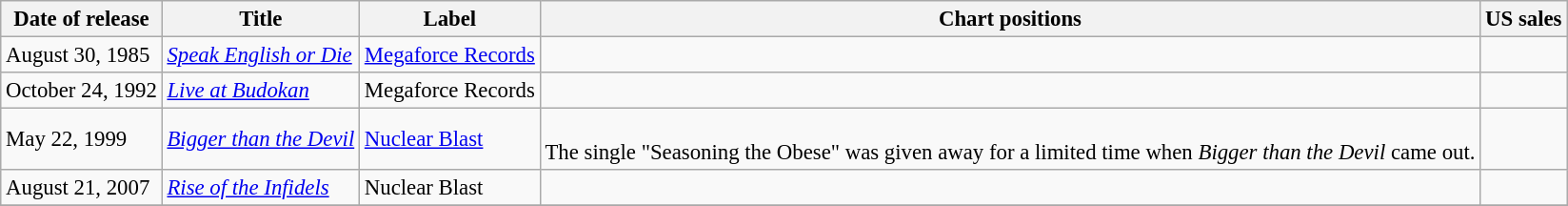<table class="wikitable" style="font-size: 95%;">
<tr>
<th>Date of release</th>
<th>Title</th>
<th>Label</th>
<th>Chart positions</th>
<th>US sales</th>
</tr>
<tr>
<td>August 30, 1985</td>
<td><em><a href='#'>Speak English or Die</a></em></td>
<td><a href='#'>Megaforce Records</a></td>
<td></td>
<td></td>
</tr>
<tr>
<td>October 24, 1992</td>
<td><em><a href='#'>Live at Budokan</a></em></td>
<td>Megaforce Records</td>
<td></td>
<td></td>
</tr>
<tr>
<td>May 22, 1999</td>
<td><em><a href='#'>Bigger than the Devil</a></em></td>
<td><a href='#'>Nuclear Blast</a></td>
<td><br>The single "Seasoning the Obese" was given away for a limited time when <em>Bigger than the Devil</em> came out.</td>
<td></td>
</tr>
<tr>
<td>August 21, 2007</td>
<td><em><a href='#'>Rise of the Infidels</a></em></td>
<td>Nuclear Blast</td>
<td></td>
<td></td>
</tr>
<tr>
</tr>
</table>
